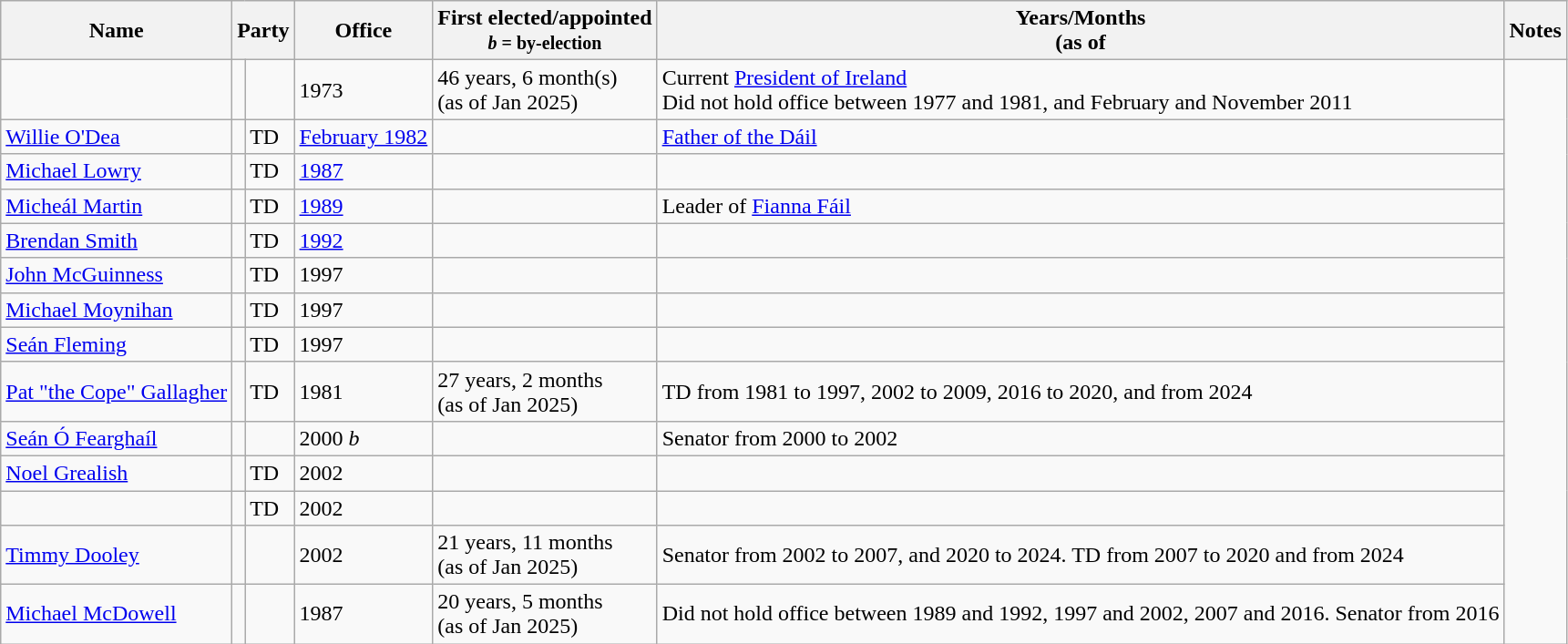<table class="wikitable">
<tr>
<th>Name</th>
<th colspan=2>Party</th>
<th>Office</th>
<th>First elected/appointed<br><small><span><em>b</em> = by-election</span></small></th>
<th>Years/Months<br>(as of </th>
<th>Notes</th>
</tr>
<tr>
<td></td>
<td></td>
<td></td>
<td>1973</td>
<td>46 years, 6 month(s)<br>(as of Jan 2025)</td>
<td>Current <a href='#'>President of Ireland</a><br>Did not hold office between 1977 and 1981, and February and November 2011</td>
</tr>
<tr>
<td><a href='#'>Willie O'Dea</a></td>
<td></td>
<td>TD</td>
<td><a href='#'>February 1982</a></td>
<td></td>
<td><a href='#'>Father of the Dáil</a></td>
</tr>
<tr>
<td><a href='#'>Michael Lowry</a></td>
<td></td>
<td>TD</td>
<td><a href='#'>1987</a></td>
<td></td>
<td></td>
</tr>
<tr>
<td><a href='#'>Micheál Martin</a></td>
<td></td>
<td>TD</td>
<td><a href='#'>1989</a></td>
<td></td>
<td>Leader of <a href='#'>Fianna Fáil</a></td>
</tr>
<tr>
<td><a href='#'>Brendan Smith</a></td>
<td></td>
<td>TD</td>
<td><a href='#'>1992</a></td>
<td></td>
<td></td>
</tr>
<tr>
<td><a href='#'>John McGuinness</a></td>
<td></td>
<td>TD</td>
<td>1997</td>
<td></td>
<td></td>
</tr>
<tr>
<td><a href='#'>Michael Moynihan</a></td>
<td></td>
<td>TD</td>
<td>1997</td>
<td></td>
<td></td>
</tr>
<tr>
<td><a href='#'>Seán Fleming</a></td>
<td></td>
<td>TD</td>
<td>1997</td>
<td></td>
<td></td>
</tr>
<tr>
<td><a href='#'>Pat "the Cope" Gallagher</a></td>
<td></td>
<td>TD</td>
<td>1981</td>
<td>27 years, 2 months<br>(as of Jan 2025)</td>
<td>TD from 1981 to 1997, 2002 to 2009, 2016 to 2020, and from 2024</td>
</tr>
<tr>
<td><a href='#'>Seán Ó Fearghaíl</a></td>
<td></td>
<td></td>
<td>2000 <em>b</em></td>
<td></td>
<td>Senator from 2000 to 2002</td>
</tr>
<tr>
<td><a href='#'>Noel Grealish</a></td>
<td></td>
<td>TD</td>
<td>2002</td>
<td></td>
<td></td>
</tr>
<tr>
<td></td>
<td></td>
<td>TD</td>
<td>2002</td>
<td></td>
<td></td>
</tr>
<tr>
<td><a href='#'>Timmy Dooley</a></td>
<td></td>
<td></td>
<td>2002</td>
<td>21 years, 11 months<br>(as of Jan 2025)</td>
<td>Senator from 2002 to 2007, and 2020 to 2024. TD from 2007 to 2020 and from 2024</td>
</tr>
<tr>
<td><a href='#'>Michael McDowell</a></td>
<td></td>
<td></td>
<td>1987</td>
<td>20 years, 5 months<br>(as of Jan 2025)</td>
<td>Did not hold office between 1989 and 1992, 1997 and 2002, 2007 and 2016. Senator from 2016</td>
</tr>
</table>
